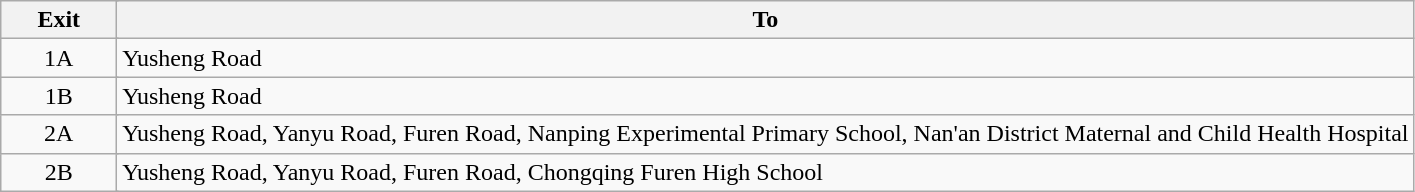<table class="wikitable">
<tr>
<th style="width:70px" colspan="2">Exit</th>
<th>To</th>
</tr>
<tr>
<td align="center" colspan="2">1A</td>
<td>Yusheng Road</td>
</tr>
<tr>
<td align="center" colspan="2">1B</td>
<td>Yusheng Road</td>
</tr>
<tr>
<td align="center" colspan="2">2A</td>
<td>Yusheng Road, Yanyu Road, Furen Road, Nanping Experimental Primary School, Nan'an District Maternal and Child Health Hospital</td>
</tr>
<tr>
<td align="center" colspan="2">2B</td>
<td>Yusheng Road, Yanyu Road, Furen Road, Chongqing Furen High School</td>
</tr>
</table>
